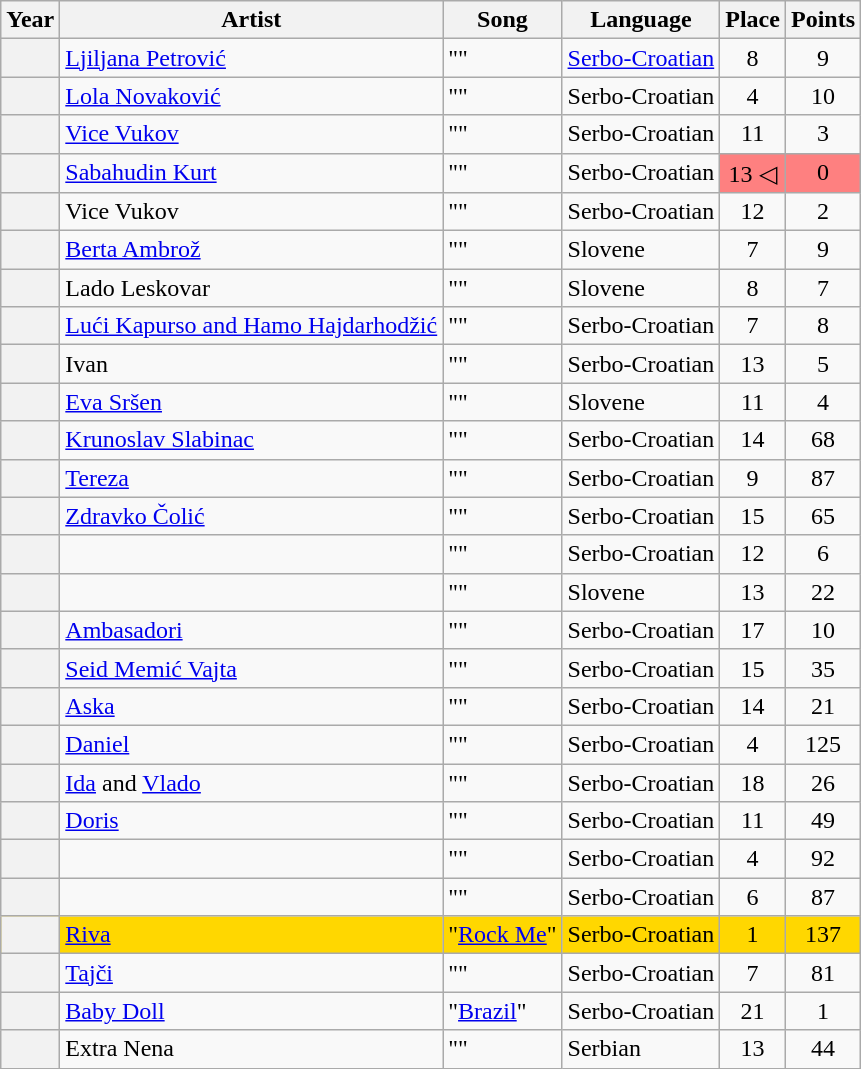<table class="wikitable sortable plainrowheaders">
<tr>
<th scope="col">Year</th>
<th scope="col">Artist</th>
<th scope="col">Song</th>
<th scope="col">Language</th>
<th scope="col" data-sort-type="number">Place</th>
<th scope="col" data-sort-type="number">Points</th>
</tr>
<tr>
<th scope="row" style="text-align:center;"></th>
<td><a href='#'>Ljiljana Petrović</a></td>
<td>"" </td>
<td><a href='#'>Serbo-Croatian</a></td>
<td style="text-align:center;">8</td>
<td style="text-align:center;">9</td>
</tr>
<tr>
<th scope="row" style="text-align:center;"></th>
<td><a href='#'>Lola Novaković</a></td>
<td>"" </td>
<td>Serbo-Croatian</td>
<td style="text-align:center;">4</td>
<td style="text-align:center;">10</td>
</tr>
<tr>
<th scope="row" style="text-align:center;"></th>
<td><a href='#'>Vice Vukov</a></td>
<td>"" </td>
<td>Serbo-Croatian</td>
<td style="text-align:center;">11</td>
<td style="text-align:center;">3</td>
</tr>
<tr>
<th scope="row" style="text-align:center;"></th>
<td><a href='#'>Sabahudin Kurt</a></td>
<td>"" </td>
<td>Serbo-Croatian</td>
<td style="text-align:center; background-color:#FE8080;">13 ◁</td>
<td style="text-align:center; background-color:#FE8080;">0</td>
</tr>
<tr>
<th scope="row" style="text-align:center;"></th>
<td>Vice Vukov</td>
<td>"" </td>
<td>Serbo-Croatian</td>
<td style="text-align:center;">12</td>
<td style="text-align:center;">2</td>
</tr>
<tr>
<th scope="row" style="text-align:center;"></th>
<td><a href='#'>Berta Ambrož</a></td>
<td>""</td>
<td>Slovene</td>
<td style="text-align:center;">7</td>
<td style="text-align:center;">9</td>
</tr>
<tr>
<th scope="row" style="text-align:center;"></th>
<td>Lado Leskovar</td>
<td>""</td>
<td>Slovene</td>
<td style="text-align:center;">8</td>
<td style="text-align:center;">7</td>
</tr>
<tr>
<th scope="row" style="text-align:center;"></th>
<td><a href='#'>Lući Kapurso and Hamo Hajdarhodžić</a></td>
<td>"" </td>
<td>Serbo-Croatian</td>
<td style="text-align:center;">7</td>
<td style="text-align:center;">8</td>
</tr>
<tr>
<th scope="row" style="text-align:center;"></th>
<td>Ivan</td>
<td>"" </td>
<td>Serbo-Croatian</td>
<td style="text-align:center;">13</td>
<td style="text-align:center;">5</td>
</tr>
<tr>
<th scope="row" style="text-align:center;"></th>
<td><a href='#'>Eva Sršen</a></td>
<td>""</td>
<td>Slovene</td>
<td style="text-align:center;">11</td>
<td style="text-align:center;">4</td>
</tr>
<tr>
<th scope="row" style="text-align:center;"></th>
<td><a href='#'>Krunoslav Slabinac</a></td>
<td>"" </td>
<td>Serbo-Croatian</td>
<td style="text-align:center;">14</td>
<td style="text-align:center;">68</td>
</tr>
<tr>
<th scope="row" style="text-align:center;"></th>
<td><a href='#'>Tereza</a></td>
<td>"" </td>
<td>Serbo-Croatian</td>
<td style="text-align:center;">9</td>
<td style="text-align:center;">87</td>
</tr>
<tr>
<th scope="row" style="text-align:center;"></th>
<td><a href='#'>Zdravko Čolić</a></td>
<td>"" </td>
<td>Serbo-Croatian</td>
<td style="text-align:center;">15</td>
<td style="text-align:center;">65</td>
</tr>
<tr>
<th scope="row" style="text-align:center;"></th>
<td></td>
<td>"" </td>
<td>Serbo-Croatian</td>
<td style="text-align:center;">12</td>
<td style="text-align:center;">6</td>
</tr>
<tr>
<th scope="row" style="text-align:center;"></th>
<td></td>
<td>""</td>
<td>Slovene</td>
<td style="text-align:center;">13</td>
<td style="text-align:center;">22</td>
</tr>
<tr>
<th scope="row" style="text-align:center;"></th>
<td><a href='#'>Ambasadori</a></td>
<td>"" </td>
<td>Serbo-Croatian</td>
<td style="text-align:center;">17</td>
<td style="text-align:center;">10</td>
</tr>
<tr>
<th scope="row" style="text-align:center;"></th>
<td><a href='#'>Seid Memić Vajta</a></td>
<td>"" </td>
<td>Serbo-Croatian</td>
<td style="text-align:center;">15</td>
<td style="text-align:center;">35</td>
</tr>
<tr>
<th scope="row" style="text-align:center;"></th>
<td><a href='#'>Aska</a></td>
<td>"" </td>
<td>Serbo-Croatian</td>
<td style="text-align:center;">14</td>
<td style="text-align:center;">21</td>
</tr>
<tr>
<th scope="row" style="text-align:center;"></th>
<td><a href='#'>Daniel</a></td>
<td>"" </td>
<td>Serbo-Croatian</td>
<td style="text-align:center;">4</td>
<td style="text-align:center;">125</td>
</tr>
<tr>
<th scope="row" style="text-align:center;"></th>
<td><a href='#'>Ida</a> and <a href='#'>Vlado</a></td>
<td>""</td>
<td>Serbo-Croatian</td>
<td style="text-align:center;">18</td>
<td style="text-align:center;">26</td>
</tr>
<tr>
<th scope="row" style="text-align:center;"></th>
<td><a href='#'>Doris</a></td>
<td>"" </td>
<td>Serbo-Croatian</td>
<td style="text-align:center;">11</td>
<td style="text-align:center;">49</td>
</tr>
<tr>
<th scope="row" style="text-align:center;"></th>
<td></td>
<td>"" </td>
<td>Serbo-Croatian</td>
<td style="text-align:center;">4</td>
<td style="text-align:center;">92</td>
</tr>
<tr>
<th scope="row" style="text-align:center;"></th>
<td></td>
<td>"" </td>
<td>Serbo-Croatian</td>
<td style="text-align:center;">6</td>
<td style="text-align:center;">87</td>
</tr>
<tr style="background-color:#FFD700;">
<th scope="row" style="text-align:center;"></th>
<td><a href='#'>Riva</a></td>
<td>"<a href='#'>Rock Me</a>"</td>
<td>Serbo-Croatian</td>
<td style="text-align:center;">1</td>
<td style="text-align:center;">137</td>
</tr>
<tr>
<th scope="row" style="text-align:center;"></th>
<td><a href='#'>Tajči</a></td>
<td>"" </td>
<td>Serbo-Croatian</td>
<td style="text-align:center;">7</td>
<td style="text-align:center;">81</td>
</tr>
<tr>
<th scope="row" style="text-align:center;"></th>
<td><a href='#'>Baby Doll</a></td>
<td>"<a href='#'>Brazil</a>" </td>
<td>Serbo-Croatian</td>
<td style="text-align:center;">21</td>
<td style="text-align:center;">1</td>
</tr>
<tr>
<th scope="row" style="text-align:center;"></th>
<td>Extra Nena</td>
<td>"" </td>
<td>Serbian</td>
<td style="text-align:center;">13</td>
<td style="text-align:center;">44</td>
</tr>
</table>
